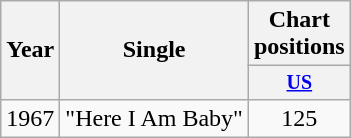<table class="wikitable" style="text-align:center;">
<tr>
<th rowspan="2">Year</th>
<th rowspan="2">Single</th>
<th colspan="1">Chart positions</th>
</tr>
<tr style="font-size:smaller;">
<th width="40"><a href='#'>US</a></th>
</tr>
<tr>
<td rowspan="1">1967</td>
<td align="left">"Here I Am Baby"</td>
<td>125</td>
</tr>
</table>
